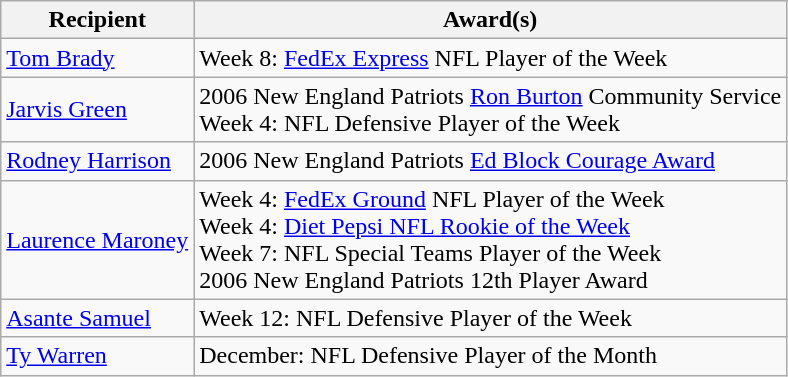<table class="wikitable">
<tr>
<th>Recipient</th>
<th>Award(s)</th>
</tr>
<tr>
<td><a href='#'>Tom Brady</a></td>
<td>Week 8: <a href='#'>FedEx Express</a> NFL Player of the Week</td>
</tr>
<tr>
<td><a href='#'>Jarvis Green</a></td>
<td>2006 New England Patriots <a href='#'>Ron Burton</a> Community Service<br>Week 4: NFL Defensive Player of the Week</td>
</tr>
<tr>
<td><a href='#'>Rodney Harrison</a></td>
<td>2006 New England Patriots <a href='#'>Ed Block Courage Award</a></td>
</tr>
<tr>
<td><a href='#'>Laurence Maroney</a></td>
<td>Week 4: <a href='#'>FedEx Ground</a> NFL Player of the Week<br>Week 4: <a href='#'>Diet Pepsi NFL Rookie of the Week</a><br>Week 7: NFL Special Teams Player of the Week<br>2006 New England Patriots 12th Player Award</td>
</tr>
<tr>
<td><a href='#'>Asante Samuel</a></td>
<td>Week 12: NFL Defensive Player of the Week</td>
</tr>
<tr>
<td><a href='#'>Ty Warren</a></td>
<td>December: NFL Defensive Player of the Month</td>
</tr>
</table>
